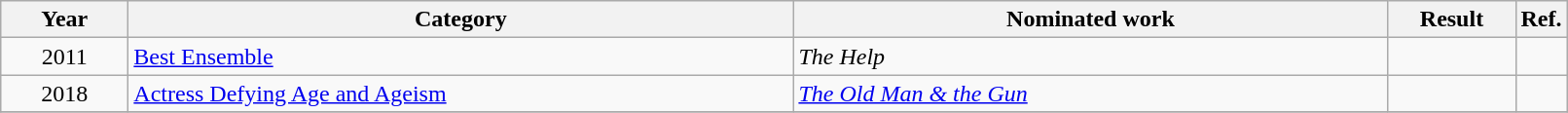<table class=wikitable>
<tr>
<th scope="col" style="width:5em;">Year</th>
<th scope="col" style="width:28em;">Category</th>
<th scope="col" style="width:25em;">Nominated work</th>
<th scope="col" style="width:5em;">Result</th>
<th>Ref.</th>
</tr>
<tr>
<td style="text-align:center;">2011</td>
<td><a href='#'>Best Ensemble</a></td>
<td><em>The Help</em></td>
<td></td>
<td></td>
</tr>
<tr>
<td style="text-align:center;">2018</td>
<td><a href='#'>Actress Defying Age and Ageism</a></td>
<td><em><a href='#'>The Old Man & the Gun</a></em></td>
<td></td>
<td></td>
</tr>
<tr>
</tr>
</table>
